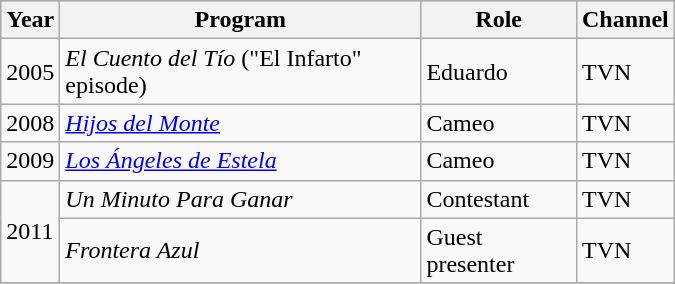<table class=wikitable width=450px>
<tr bgcolor="#CCCCCC" align="center">
<th>Year</th>
<th>Program</th>
<th>Role</th>
<th>Channel</th>
</tr>
<tr>
<td>2005</td>
<td><em>El Cuento del Tío</em> ("El Infarto" episode)</td>
<td>Eduardo</td>
<td>TVN</td>
</tr>
<tr>
<td>2008</td>
<td><em><a href='#'>Hijos del Monte</a></em></td>
<td>Cameo</td>
<td>TVN</td>
</tr>
<tr>
<td>2009</td>
<td><em><a href='#'>Los Ángeles de Estela</a></em></td>
<td>Cameo</td>
<td>TVN</td>
</tr>
<tr>
<td rowspan="2">2011</td>
<td><em>Un Minuto Para Ganar</em></td>
<td>Contestant</td>
<td>TVN</td>
</tr>
<tr>
<td><em>Frontera Azul</em></td>
<td>Guest presenter</td>
<td>TVN</td>
</tr>
<tr>
</tr>
</table>
